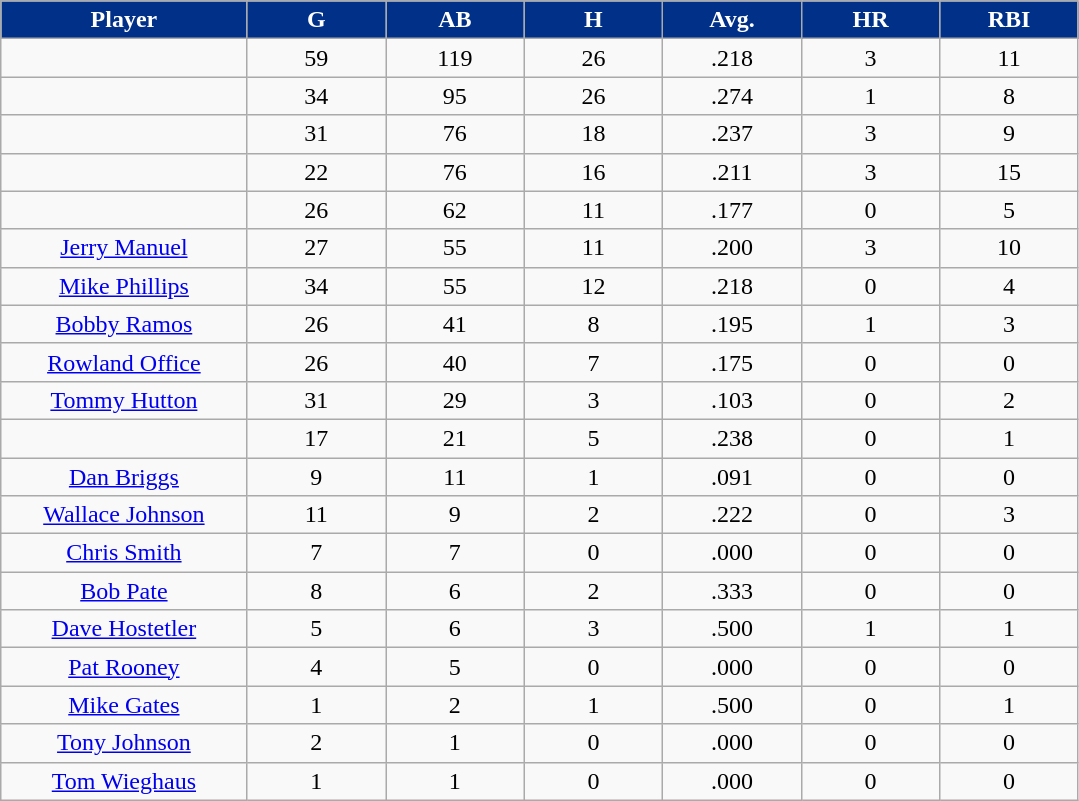<table class="wikitable sortable">
<tr>
<th style="background:#003087;color:#FFFFFF;" width="16%">Player</th>
<th style="background:#003087;color:#FFFFFF;" width="9%">G</th>
<th style="background:#003087;color:#FFFFFF;" width="9%">AB</th>
<th style="background:#003087;color:#FFFFFF;" width="9%">H</th>
<th style="background:#003087;color:#FFFFFF;" width="9%">Avg.</th>
<th style="background:#003087;color:#FFFFFF;" width="9%">HR</th>
<th style="background:#003087;color:#FFFFFF;" width="9%">RBI</th>
</tr>
<tr align="center">
<td></td>
<td>59</td>
<td>119</td>
<td>26</td>
<td>.218</td>
<td>3</td>
<td>11</td>
</tr>
<tr align="center">
<td></td>
<td>34</td>
<td>95</td>
<td>26</td>
<td>.274</td>
<td>1</td>
<td>8</td>
</tr>
<tr align="center">
<td></td>
<td>31</td>
<td>76</td>
<td>18</td>
<td>.237</td>
<td>3</td>
<td>9</td>
</tr>
<tr align="center">
<td></td>
<td>22</td>
<td>76</td>
<td>16</td>
<td>.211</td>
<td>3</td>
<td>15</td>
</tr>
<tr align="center">
<td></td>
<td>26</td>
<td>62</td>
<td>11</td>
<td>.177</td>
<td>0</td>
<td>5</td>
</tr>
<tr align="center">
<td><a href='#'>Jerry Manuel</a></td>
<td>27</td>
<td>55</td>
<td>11</td>
<td>.200</td>
<td>3</td>
<td>10</td>
</tr>
<tr align=center>
<td><a href='#'>Mike Phillips</a></td>
<td>34</td>
<td>55</td>
<td>12</td>
<td>.218</td>
<td>0</td>
<td>4</td>
</tr>
<tr align=center>
<td><a href='#'>Bobby Ramos</a></td>
<td>26</td>
<td>41</td>
<td>8</td>
<td>.195</td>
<td>1</td>
<td>3</td>
</tr>
<tr align=center>
<td><a href='#'>Rowland Office</a></td>
<td>26</td>
<td>40</td>
<td>7</td>
<td>.175</td>
<td>0</td>
<td>0</td>
</tr>
<tr align=center>
<td><a href='#'>Tommy Hutton</a></td>
<td>31</td>
<td>29</td>
<td>3</td>
<td>.103</td>
<td>0</td>
<td>2</td>
</tr>
<tr align=center>
<td></td>
<td>17</td>
<td>21</td>
<td>5</td>
<td>.238</td>
<td>0</td>
<td>1</td>
</tr>
<tr align="center">
<td><a href='#'>Dan Briggs</a></td>
<td>9</td>
<td>11</td>
<td>1</td>
<td>.091</td>
<td>0</td>
<td>0</td>
</tr>
<tr align=center>
<td><a href='#'>Wallace Johnson</a></td>
<td>11</td>
<td>9</td>
<td>2</td>
<td>.222</td>
<td>0</td>
<td>3</td>
</tr>
<tr align=center>
<td><a href='#'>Chris Smith</a></td>
<td>7</td>
<td>7</td>
<td>0</td>
<td>.000</td>
<td>0</td>
<td>0</td>
</tr>
<tr align=center>
<td><a href='#'>Bob Pate</a></td>
<td>8</td>
<td>6</td>
<td>2</td>
<td>.333</td>
<td>0</td>
<td>0</td>
</tr>
<tr align=center>
<td><a href='#'>Dave Hostetler</a></td>
<td>5</td>
<td>6</td>
<td>3</td>
<td>.500</td>
<td>1</td>
<td>1</td>
</tr>
<tr align=center>
<td><a href='#'>Pat Rooney</a></td>
<td>4</td>
<td>5</td>
<td>0</td>
<td>.000</td>
<td>0</td>
<td>0</td>
</tr>
<tr align=center>
<td><a href='#'>Mike Gates</a></td>
<td>1</td>
<td>2</td>
<td>1</td>
<td>.500</td>
<td>0</td>
<td>1</td>
</tr>
<tr align=center>
<td><a href='#'>Tony Johnson</a></td>
<td>2</td>
<td>1</td>
<td>0</td>
<td>.000</td>
<td>0</td>
<td>0</td>
</tr>
<tr align=center>
<td><a href='#'>Tom Wieghaus</a></td>
<td>1</td>
<td>1</td>
<td>0</td>
<td>.000</td>
<td>0</td>
<td>0</td>
</tr>
</table>
